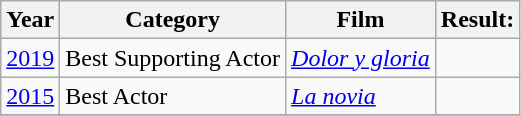<table class="wikitable">
<tr>
<th>Year</th>
<th>Category</th>
<th>Film</th>
<th>Result:</th>
</tr>
<tr>
<td><a href='#'>2019</a></td>
<td>Best Supporting Actor</td>
<td><em><a href='#'>Dolor y gloria</a></em></td>
<td></td>
</tr>
<tr>
<td><a href='#'>2015</a></td>
<td>Best Actor</td>
<td><em><a href='#'>La novia</a></em></td>
<td></td>
</tr>
<tr>
</tr>
</table>
